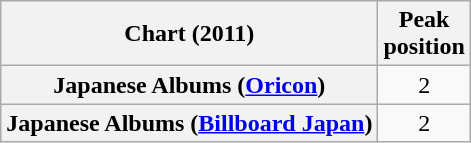<table class="wikitable sortable plainrowheaders" style="text-align:center">
<tr>
<th scope="col">Chart (2011)</th>
<th scope="col">Peak<br> position</th>
</tr>
<tr>
<th scope="row">Japanese Albums (<a href='#'>Oricon</a>)</th>
<td>2</td>
</tr>
<tr>
<th scope="row">Japanese Albums (<a href='#'>Billboard Japan</a>)</th>
<td>2</td>
</tr>
</table>
